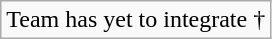<table class="wikitable" style="font-size:100%;line-height:1.1;">
<tr>
<td>Team has yet to integrate †</td>
</tr>
</table>
